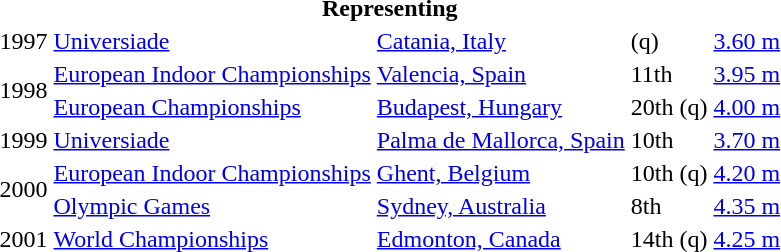<table>
<tr>
<th colspan="5">Representing </th>
</tr>
<tr>
<td>1997</td>
<td><a href='#'>Universiade</a></td>
<td><a href='#'>Catania, Italy</a></td>
<td>(q)</td>
<td><a href='#'>3.60 m</a></td>
</tr>
<tr>
<td rowspan=2>1998</td>
<td><a href='#'>European Indoor Championships</a></td>
<td><a href='#'>Valencia, Spain</a></td>
<td>11th</td>
<td><a href='#'>3.95 m</a></td>
</tr>
<tr>
<td><a href='#'>European Championships</a></td>
<td><a href='#'>Budapest, Hungary</a></td>
<td>20th (q)</td>
<td><a href='#'>4.00 m</a></td>
</tr>
<tr>
<td>1999</td>
<td><a href='#'>Universiade</a></td>
<td><a href='#'>Palma de Mallorca, Spain</a></td>
<td>10th</td>
<td><a href='#'>3.70 m</a></td>
</tr>
<tr>
<td rowspan=2>2000</td>
<td><a href='#'>European Indoor Championships</a></td>
<td><a href='#'>Ghent, Belgium</a></td>
<td>10th (q)</td>
<td><a href='#'>4.20 m</a></td>
</tr>
<tr>
<td><a href='#'>Olympic Games</a></td>
<td><a href='#'>Sydney, Australia</a></td>
<td>8th</td>
<td><a href='#'>4.35 m</a></td>
</tr>
<tr>
<td>2001</td>
<td><a href='#'>World Championships</a></td>
<td><a href='#'>Edmonton, Canada</a></td>
<td>14th (q)</td>
<td><a href='#'>4.25 m</a></td>
</tr>
</table>
